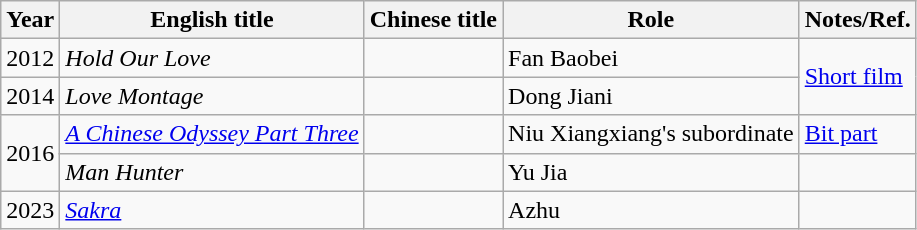<table class="wikitable sortable">
<tr>
<th>Year</th>
<th>English title</th>
<th>Chinese title</th>
<th>Role</th>
<th>Notes/Ref.</th>
</tr>
<tr>
<td>2012</td>
<td><em>Hold Our Love</em></td>
<td></td>
<td>Fan Baobei</td>
<td rowspan=2><a href='#'>Short film</a></td>
</tr>
<tr>
<td>2014</td>
<td><em>Love Montage</em></td>
<td></td>
<td>Dong Jiani</td>
</tr>
<tr>
<td rowspan=2>2016</td>
<td><em><a href='#'>A Chinese Odyssey Part Three</a></em></td>
<td></td>
<td>Niu Xiangxiang's subordinate</td>
<td><a href='#'>Bit part</a></td>
</tr>
<tr>
<td><em>Man Hunter</em></td>
<td></td>
<td>Yu Jia</td>
<td></td>
</tr>
<tr>
<td>2023</td>
<td><em><a href='#'>Sakra</a></em></td>
<td></td>
<td>Azhu</td>
<td></td>
</tr>
</table>
